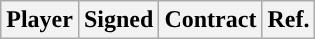<table class="wikitable sortable sortable" style="text-align: center;">
<tr>
<th>Player</th>
<th>Signed</th>
<th>Contract</th>
<th>Ref.</th>
</tr>
</table>
